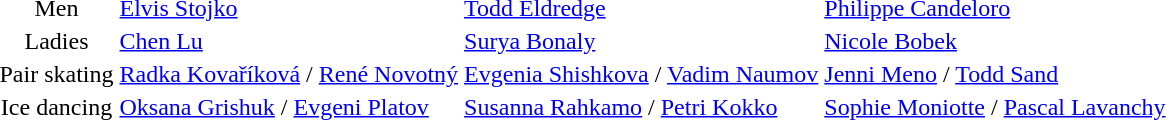<table>
<tr>
<td align=center>Men</td>
<td> <a href='#'>Elvis Stojko</a></td>
<td> <a href='#'>Todd Eldredge</a></td>
<td> <a href='#'>Philippe Candeloro</a></td>
</tr>
<tr>
<td align=center>Ladies</td>
<td> <a href='#'>Chen Lu</a></td>
<td> <a href='#'>Surya Bonaly</a></td>
<td> <a href='#'>Nicole Bobek</a></td>
</tr>
<tr>
<td align=center>Pair skating</td>
<td> <a href='#'>Radka Kovaříková</a> / <a href='#'>René Novotný</a></td>
<td> <a href='#'>Evgenia Shishkova</a> / <a href='#'>Vadim Naumov</a></td>
<td> <a href='#'>Jenni Meno</a> / <a href='#'>Todd Sand</a></td>
</tr>
<tr>
<td align=center>Ice dancing</td>
<td> <a href='#'>Oksana Grishuk</a> / <a href='#'>Evgeni Platov</a></td>
<td> <a href='#'>Susanna Rahkamo</a> / <a href='#'>Petri Kokko</a></td>
<td> <a href='#'>Sophie Moniotte</a> / <a href='#'>Pascal Lavanchy</a></td>
</tr>
</table>
